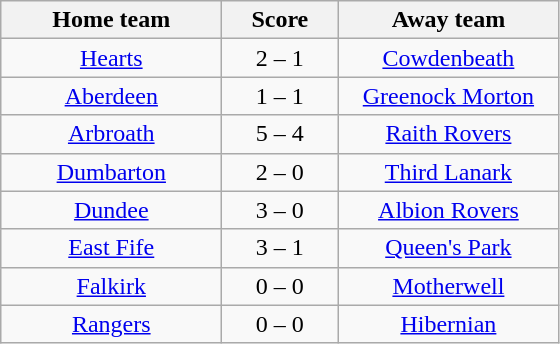<table class="wikitable" style="text-align: center">
<tr>
<th width=140>Home team</th>
<th width=70>Score</th>
<th width=140>Away team</th>
</tr>
<tr>
<td><a href='#'>Hearts</a></td>
<td>2 – 1</td>
<td><a href='#'>Cowdenbeath</a></td>
</tr>
<tr>
<td><a href='#'>Aberdeen</a></td>
<td>1 – 1</td>
<td><a href='#'>Greenock Morton</a></td>
</tr>
<tr>
<td><a href='#'>Arbroath</a></td>
<td>5 – 4</td>
<td><a href='#'>Raith Rovers</a></td>
</tr>
<tr>
<td><a href='#'>Dumbarton</a></td>
<td>2 – 0</td>
<td><a href='#'>Third Lanark</a></td>
</tr>
<tr>
<td><a href='#'>Dundee</a></td>
<td>3 – 0</td>
<td><a href='#'>Albion Rovers</a></td>
</tr>
<tr>
<td><a href='#'>East Fife</a></td>
<td>3 – 1</td>
<td><a href='#'>Queen's Park</a></td>
</tr>
<tr>
<td><a href='#'>Falkirk</a></td>
<td>0 – 0</td>
<td><a href='#'>Motherwell</a></td>
</tr>
<tr>
<td><a href='#'>Rangers</a></td>
<td>0 – 0</td>
<td><a href='#'>Hibernian</a></td>
</tr>
</table>
